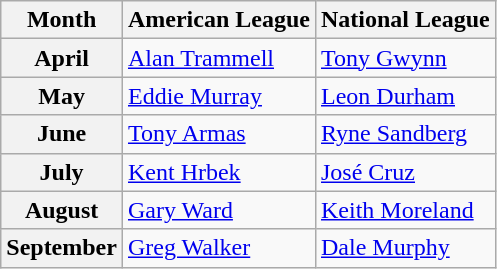<table class="wikitable">
<tr>
<th>Month</th>
<th>American League</th>
<th>National League</th>
</tr>
<tr>
<th>April</th>
<td><a href='#'>Alan Trammell</a></td>
<td><a href='#'>Tony Gwynn</a></td>
</tr>
<tr>
<th>May</th>
<td><a href='#'>Eddie Murray</a></td>
<td><a href='#'>Leon Durham</a></td>
</tr>
<tr>
<th>June</th>
<td><a href='#'>Tony Armas</a></td>
<td><a href='#'>Ryne Sandberg</a></td>
</tr>
<tr>
<th>July</th>
<td><a href='#'>Kent Hrbek</a></td>
<td><a href='#'>José Cruz</a></td>
</tr>
<tr>
<th>August</th>
<td><a href='#'>Gary Ward</a></td>
<td><a href='#'>Keith Moreland</a></td>
</tr>
<tr>
<th>September</th>
<td><a href='#'>Greg Walker</a></td>
<td><a href='#'>Dale Murphy</a></td>
</tr>
</table>
